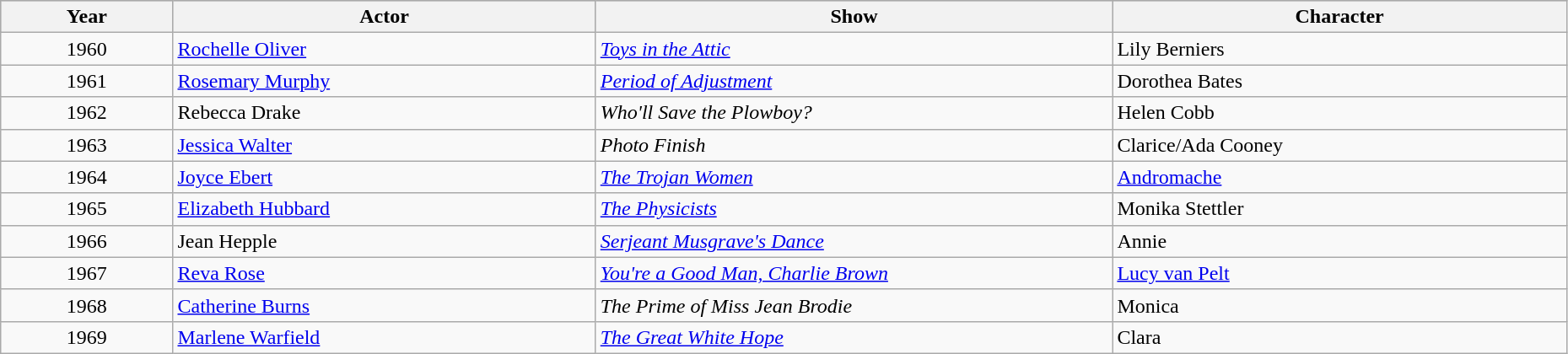<table class="wikitable" style="width:98%;">
<tr style="background:#bebebe;">
<th style="width:11%;">Year</th>
<th style="width:27%;">Actor</th>
<th style="width:33%;">Show</th>
<th style="width:29%;">Character</th>
</tr>
<tr>
<td align="center">1960</td>
<td><a href='#'>Rochelle Oliver</a></td>
<td><em><a href='#'>Toys in the Attic</a></em></td>
<td>Lily Berniers</td>
</tr>
<tr>
<td align="center">1961</td>
<td><a href='#'>Rosemary Murphy</a></td>
<td><em><a href='#'>Period of Adjustment</a></em></td>
<td>Dorothea Bates</td>
</tr>
<tr>
<td align="center">1962</td>
<td>Rebecca Drake</td>
<td><em>Who'll Save the Plowboy?</em></td>
<td>Helen Cobb</td>
</tr>
<tr>
<td align="center">1963</td>
<td><a href='#'>Jessica Walter</a></td>
<td><em>Photo Finish</em></td>
<td>Clarice/Ada Cooney</td>
</tr>
<tr>
<td align="center">1964</td>
<td><a href='#'>Joyce Ebert</a></td>
<td><em><a href='#'>The Trojan Women</a></em></td>
<td><a href='#'>Andromache</a></td>
</tr>
<tr>
<td align="center">1965</td>
<td><a href='#'>Elizabeth Hubbard</a></td>
<td><em><a href='#'>The Physicists</a></em></td>
<td>Monika Stettler</td>
</tr>
<tr>
<td align="center">1966</td>
<td>Jean Hepple</td>
<td><em><a href='#'>Serjeant Musgrave's Dance</a></em></td>
<td>Annie</td>
</tr>
<tr>
<td align="center">1967</td>
<td><a href='#'>Reva Rose</a></td>
<td><em><a href='#'>You're a Good Man, Charlie Brown</a></em></td>
<td><a href='#'>Lucy van Pelt</a></td>
</tr>
<tr>
<td align="center">1968</td>
<td><a href='#'>Catherine Burns</a></td>
<td><em>The Prime of Miss Jean Brodie</em></td>
<td>Monica</td>
</tr>
<tr>
<td align="center">1969</td>
<td><a href='#'>Marlene Warfield</a></td>
<td><em><a href='#'>The Great White Hope</a></em></td>
<td>Clara</td>
</tr>
</table>
